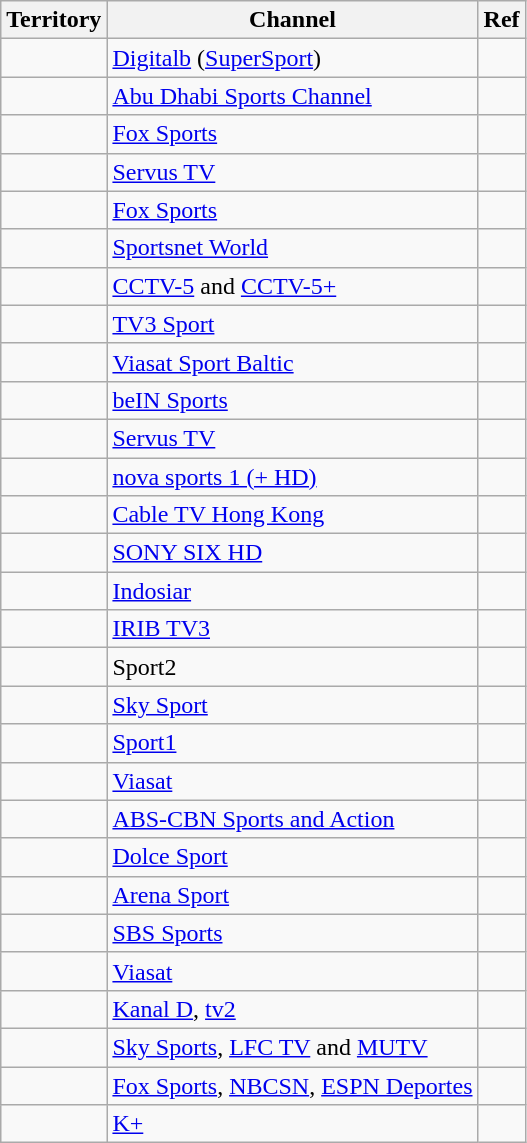<table class="wikitable">
<tr>
<th>Territory</th>
<th>Channel</th>
<th>Ref</th>
</tr>
<tr>
<td></td>
<td><a href='#'>Digitalb</a> (<a href='#'>SuperSport</a>)</td>
<td></td>
</tr>
<tr>
<td></td>
<td><a href='#'>Abu Dhabi Sports Channel</a></td>
<td></td>
</tr>
<tr>
<td></td>
<td><a href='#'>Fox Sports</a></td>
<td></td>
</tr>
<tr>
<td></td>
<td><a href='#'>Servus TV</a></td>
<td></td>
</tr>
<tr>
<td></td>
<td><a href='#'>Fox Sports</a></td>
<td></td>
</tr>
<tr>
<td></td>
<td><a href='#'>Sportsnet World</a></td>
<td></td>
</tr>
<tr>
<td></td>
<td><a href='#'>CCTV-5</a> and <a href='#'>CCTV-5+</a></td>
<td></td>
</tr>
<tr>
<td></td>
<td><a href='#'>TV3 Sport</a></td>
<td></td>
</tr>
<tr>
<td></td>
<td><a href='#'>Viasat Sport Baltic</a></td>
<td></td>
</tr>
<tr>
<td></td>
<td><a href='#'>beIN Sports</a></td>
<td></td>
</tr>
<tr>
<td></td>
<td><a href='#'>Servus TV</a></td>
<td></td>
</tr>
<tr>
<td></td>
<td><a href='#'>nova sports 1 (+ HD)</a></td>
<td></td>
</tr>
<tr>
<td></td>
<td><a href='#'>Cable TV Hong Kong</a></td>
<td></td>
</tr>
<tr>
<td></td>
<td><a href='#'>SONY SIX HD</a></td>
<td></td>
</tr>
<tr>
<td></td>
<td><a href='#'>Indosiar</a></td>
<td></td>
</tr>
<tr>
<td></td>
<td><a href='#'>IRIB TV3</a></td>
<td></td>
</tr>
<tr>
<td></td>
<td>Sport2</td>
<td></td>
</tr>
<tr>
<td></td>
<td><a href='#'>Sky Sport</a></td>
<td></td>
</tr>
<tr>
<td></td>
<td><a href='#'>Sport1</a></td>
<td></td>
</tr>
<tr>
<td></td>
<td><a href='#'>Viasat</a></td>
<td></td>
</tr>
<tr>
<td></td>
<td><a href='#'>ABS-CBN Sports and Action</a></td>
<td></td>
</tr>
<tr>
<td></td>
<td><a href='#'>Dolce Sport</a></td>
<td></td>
</tr>
<tr>
<td></td>
<td><a href='#'>Arena Sport</a></td>
<td></td>
</tr>
<tr>
<td></td>
<td><a href='#'>SBS Sports</a></td>
<td></td>
</tr>
<tr>
<td></td>
<td><a href='#'>Viasat</a></td>
<td></td>
</tr>
<tr>
<td></td>
<td><a href='#'>Kanal D</a>, <a href='#'>tv2</a></td>
<td></td>
</tr>
<tr>
<td></td>
<td><a href='#'>Sky Sports</a>, <a href='#'>LFC TV</a> and <a href='#'>MUTV</a></td>
<td></td>
</tr>
<tr>
<td></td>
<td><a href='#'>Fox Sports</a>, <a href='#'>NBCSN</a>, <a href='#'>ESPN Deportes</a></td>
<td></td>
</tr>
<tr>
<td></td>
<td><a href='#'>K+</a></td>
<td></td>
</tr>
</table>
